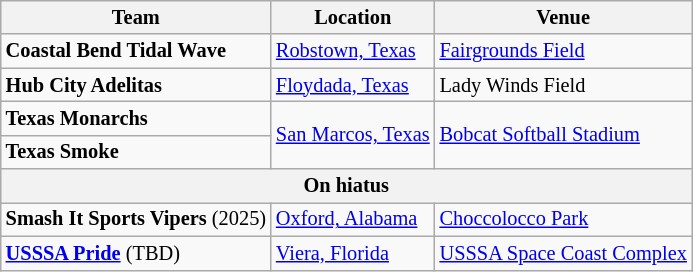<table class="wikitable" style="font-size:85%">
<tr>
<th>Team</th>
<th>Location</th>
<th>Venue</th>
</tr>
<tr>
<td><strong>Coastal Bend Tidal Wave</strong></td>
<td><a href='#'>Robstown, Texas</a></td>
<td><a href='#'>Fairgrounds Field</a></td>
</tr>
<tr>
<td><strong>Hub City Adelitas</strong></td>
<td><a href='#'>Floydada, Texas</a></td>
<td>Lady Winds Field</td>
</tr>
<tr>
<td><strong>Texas Monarchs</strong></td>
<td rowspan="2"><a href='#'>San Marcos, Texas</a></td>
<td rowspan="2"><a href='#'>Bobcat Softball Stadium</a></td>
</tr>
<tr>
<td><strong>Texas Smoke</strong></td>
</tr>
<tr>
<th colspan="3">On hiatus</th>
</tr>
<tr>
<td><strong>Smash It Sports Vipers</strong> (2025)</td>
<td><a href='#'>Oxford, Alabama</a></td>
<td><a href='#'>Choccolocco Park</a></td>
</tr>
<tr>
<td><strong><a href='#'>USSSA Pride</a></strong> (TBD)</td>
<td><a href='#'>Viera, Florida</a></td>
<td><a href='#'>USSSA Space Coast Complex</a></td>
</tr>
</table>
